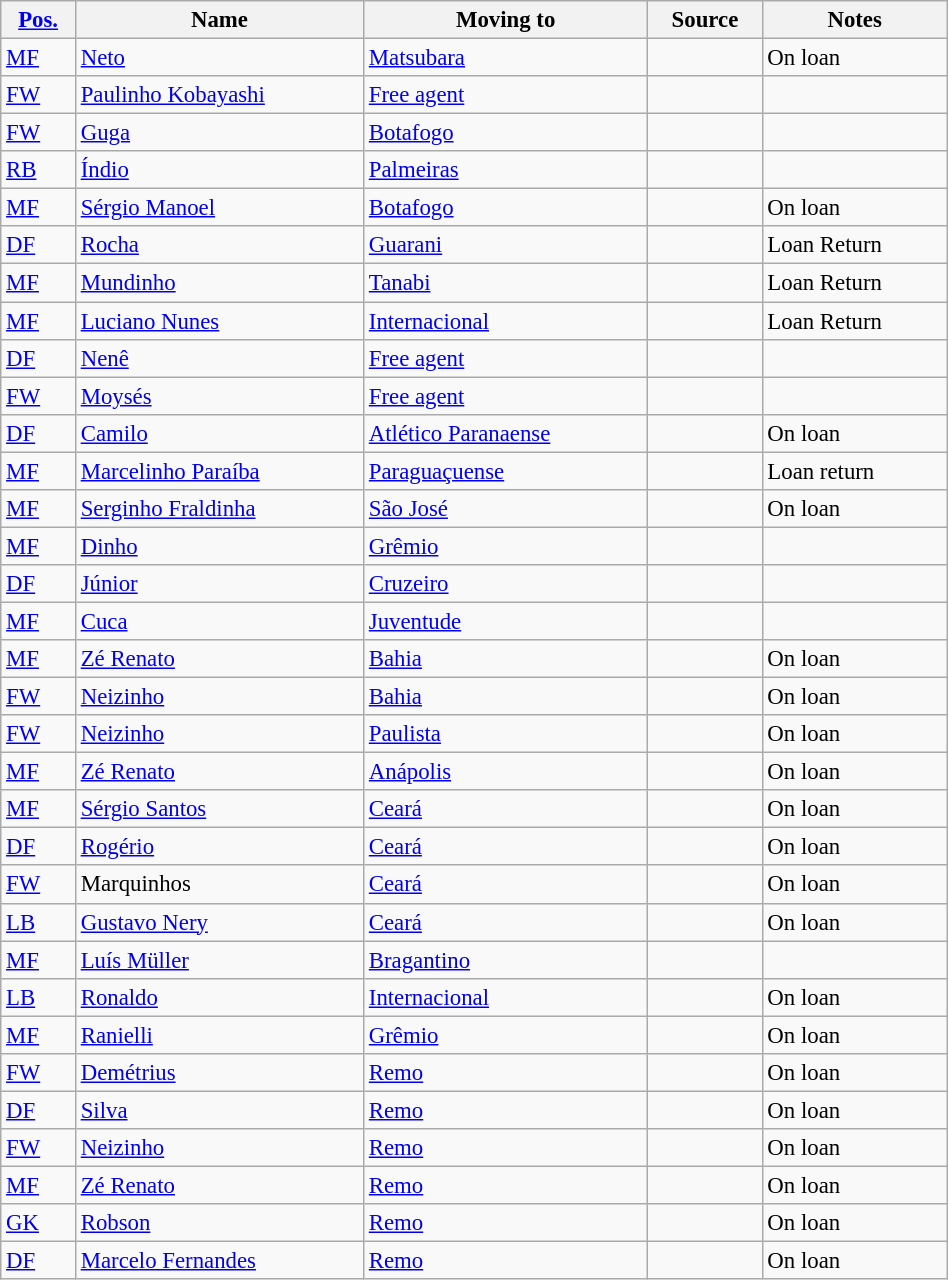<table class="wikitable sortable" style="width:50%; text-align:center; font-size:95%; text-align:left;">
<tr>
<th><a href='#'>Pos.</a></th>
<th>Name</th>
<th>Moving to</th>
<th>Source</th>
<th>Notes</th>
</tr>
<tr>
<td><a href='#'>MF</a></td>
<td style="text-align:left;"> <a href='#'>Neto</a></td>
<td style="text-align:left;"><a href='#'>Matsubara</a></td>
<td></td>
<td>On loan</td>
</tr>
<tr>
<td><a href='#'>FW</a></td>
<td style="text-align:left;"> <a href='#'>Paulinho Kobayashi</a></td>
<td style="text-align:left;"><a href='#'>Free agent</a></td>
<td></td>
<td></td>
</tr>
<tr>
<td><a href='#'>FW</a></td>
<td style="text-align:left;"> <a href='#'>Guga</a></td>
<td style="text-align:left;"><a href='#'>Botafogo</a></td>
<td></td>
<td></td>
</tr>
<tr>
<td><a href='#'>RB</a></td>
<td style="text-align:left;"> <a href='#'>Índio</a></td>
<td style="text-align:left;"><a href='#'>Palmeiras</a></td>
<td></td>
<td></td>
</tr>
<tr>
<td><a href='#'>MF</a></td>
<td style="text-align:left;"> <a href='#'>Sérgio Manoel</a></td>
<td style="text-align:left;"><a href='#'>Botafogo</a></td>
<td></td>
<td>On loan</td>
</tr>
<tr>
<td><a href='#'>DF</a></td>
<td style="text-align:left;"> <a href='#'>Rocha</a></td>
<td style="text-align:left;"><a href='#'>Guarani</a></td>
<td></td>
<td>Loan Return</td>
</tr>
<tr>
<td><a href='#'>MF</a></td>
<td style="text-align:left;"> <a href='#'>Mundinho</a></td>
<td style="text-align:left;"><a href='#'>Tanabi</a></td>
<td></td>
<td>Loan Return</td>
</tr>
<tr>
<td><a href='#'>MF</a></td>
<td style="text-align:left;"> <a href='#'>Luciano Nunes</a></td>
<td style="text-align:left;"><a href='#'>Internacional</a></td>
<td></td>
<td>Loan Return</td>
</tr>
<tr>
<td><a href='#'>DF</a></td>
<td style="text-align:left;"> <a href='#'>Nenê</a></td>
<td style="text-align:left;"><a href='#'>Free agent</a></td>
<td></td>
</tr>
<tr>
<td><a href='#'>FW</a></td>
<td style="text-align:left;"> <a href='#'>Moysés</a></td>
<td style="text-align:left;"><a href='#'>Free agent</a></td>
<td></td>
<td></td>
</tr>
<tr>
<td><a href='#'>DF</a></td>
<td style="text-align:left;"> <a href='#'>Camilo</a></td>
<td style="text-align:left;"><a href='#'>Atlético Paranaense</a></td>
<td></td>
<td>On loan</td>
</tr>
<tr>
<td><a href='#'>MF</a></td>
<td style="text-align:left;"> <a href='#'>Marcelinho Paraíba</a></td>
<td style="text-align:left;"><a href='#'>Paraguaçuense</a></td>
<td></td>
<td>Loan return</td>
</tr>
<tr>
<td><a href='#'>MF</a></td>
<td style="text-align:left;"> <a href='#'>Serginho Fraldinha</a></td>
<td style="text-align:left;"><a href='#'>São José</a></td>
<td></td>
<td>On loan</td>
</tr>
<tr>
<td><a href='#'>MF</a></td>
<td style="text-align:left;"> <a href='#'>Dinho</a></td>
<td style="text-align:left;"><a href='#'>Grêmio</a></td>
<td></td>
<td></td>
</tr>
<tr>
<td><a href='#'>DF</a></td>
<td style="text-align:left;"> <a href='#'>Júnior</a></td>
<td style="text-align:left;"><a href='#'>Cruzeiro</a></td>
<td></td>
<td></td>
</tr>
<tr>
<td><a href='#'>MF</a></td>
<td style="text-align:left;"> <a href='#'>Cuca</a></td>
<td style="text-align:left;"><a href='#'>Juventude</a></td>
<td></td>
<td></td>
</tr>
<tr>
<td><a href='#'>MF</a></td>
<td style="text-align:left;"> <a href='#'>Zé Renato</a></td>
<td style="text-align:left;"><a href='#'>Bahia</a></td>
<td></td>
<td>On loan</td>
</tr>
<tr>
<td><a href='#'>FW</a></td>
<td style="text-align:left;"> <a href='#'>Neizinho</a></td>
<td style="text-align:left;"><a href='#'>Bahia</a></td>
<td></td>
<td>On loan</td>
</tr>
<tr>
<td><a href='#'>FW</a></td>
<td style="text-align:left;"> <a href='#'>Neizinho</a></td>
<td style="text-align:left;"><a href='#'>Paulista</a></td>
<td></td>
<td>On loan</td>
</tr>
<tr>
<td><a href='#'>MF</a></td>
<td style="text-align:left;"> <a href='#'>Zé Renato</a></td>
<td style="text-align:left;"><a href='#'>Anápolis</a></td>
<td></td>
<td>On loan</td>
</tr>
<tr>
<td><a href='#'>MF</a></td>
<td style="text-align:left;"> <a href='#'>Sérgio Santos</a></td>
<td style="text-align:left;"><a href='#'>Ceará</a></td>
<td></td>
<td>On loan</td>
</tr>
<tr>
<td><a href='#'>DF</a></td>
<td style="text-align:left;"> <a href='#'>Rogério</a></td>
<td style="text-align:left;"><a href='#'>Ceará</a></td>
<td></td>
<td>On loan</td>
</tr>
<tr>
<td><a href='#'>FW</a></td>
<td style="text-align:left;"> Marquinhos</td>
<td style="text-align:left;"><a href='#'>Ceará</a></td>
<td></td>
<td>On loan</td>
</tr>
<tr>
<td><a href='#'>LB</a></td>
<td style="text-align:left;"> <a href='#'>Gustavo Nery</a></td>
<td style="text-align:left;"><a href='#'>Ceará</a></td>
<td></td>
<td>On loan</td>
</tr>
<tr>
<td><a href='#'>MF</a></td>
<td style="text-align:left;"> <a href='#'>Luís Müller</a></td>
<td style="text-align:left;"><a href='#'>Bragantino</a></td>
<td></td>
<td></td>
</tr>
<tr>
<td><a href='#'>LB</a></td>
<td style="text-align:left;"> <a href='#'>Ronaldo</a></td>
<td style="text-align:left;"><a href='#'>Internacional</a></td>
<td></td>
<td>On loan</td>
</tr>
<tr>
<td><a href='#'>MF</a></td>
<td style="text-align:left;"> <a href='#'>Ranielli</a></td>
<td style="text-align:left;"><a href='#'>Grêmio</a></td>
<td></td>
<td>On loan</td>
</tr>
<tr>
<td><a href='#'>FW</a></td>
<td style="text-align:left;"> <a href='#'>Demétrius</a></td>
<td style="text-align:left;"><a href='#'>Remo</a></td>
<td></td>
<td>On loan</td>
</tr>
<tr>
<td><a href='#'>DF</a></td>
<td style="text-align:left;"> <a href='#'>Silva</a></td>
<td style="text-align:left;"><a href='#'>Remo</a></td>
<td></td>
<td>On loan</td>
</tr>
<tr>
<td><a href='#'>FW</a></td>
<td style="text-align:left;"> <a href='#'>Neizinho</a></td>
<td style="text-align:left;"><a href='#'>Remo</a></td>
<td></td>
<td>On loan</td>
</tr>
<tr>
<td><a href='#'>MF</a></td>
<td style="text-align:left;"> <a href='#'>Zé Renato</a></td>
<td style="text-align:left;"><a href='#'>Remo</a></td>
<td></td>
<td>On loan</td>
</tr>
<tr>
<td><a href='#'>GK</a></td>
<td style="text-align:left;"> <a href='#'>Robson</a></td>
<td style="text-align:left;"><a href='#'>Remo</a></td>
<td></td>
<td>On loan</td>
</tr>
<tr>
<td><a href='#'>DF</a></td>
<td style="text-align:left;"> <a href='#'>Marcelo Fernandes</a></td>
<td style="text-align:left;"><a href='#'>Remo</a></td>
<td></td>
<td>On loan</td>
</tr>
</table>
